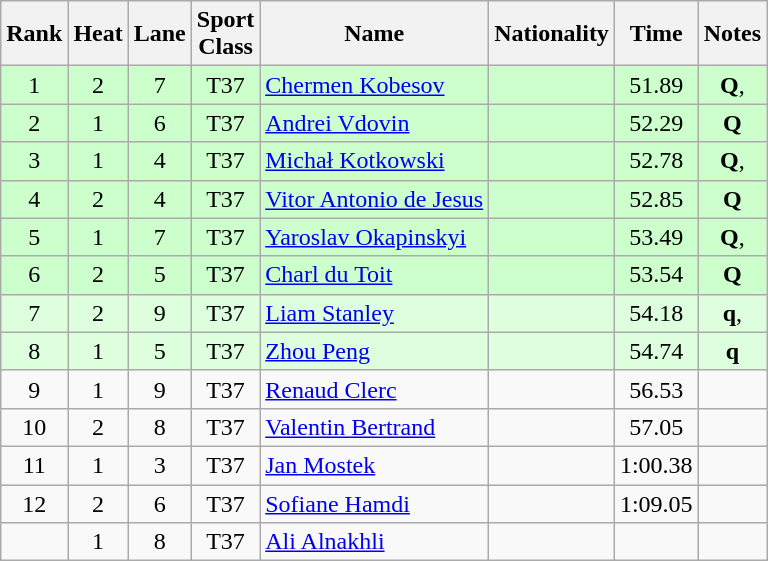<table class="wikitable sortable" style="text-align:center">
<tr>
<th>Rank</th>
<th>Heat</th>
<th>Lane</th>
<th>Sport<br>Class</th>
<th>Name</th>
<th>Nationality</th>
<th>Time</th>
<th>Notes</th>
</tr>
<tr bgcolor="ccffcc">
<td>1</td>
<td>2</td>
<td>7</td>
<td>T37</td>
<td align="left"><a href='#'>Chermen Kobesov</a></td>
<td align="left"></td>
<td>51.89</td>
<td><strong>Q</strong>, </td>
</tr>
<tr bgcolor="ccffcc">
<td>2</td>
<td>1</td>
<td>6</td>
<td>T37</td>
<td align="left"><a href='#'>Andrei Vdovin</a></td>
<td align="left"></td>
<td>52.29</td>
<td><strong>Q</strong></td>
</tr>
<tr bgcolor="ccffcc">
<td>3</td>
<td>1</td>
<td>4</td>
<td>T37</td>
<td align="left"><a href='#'>Michał Kotkowski</a></td>
<td align="left"></td>
<td>52.78</td>
<td><strong>Q</strong>, </td>
</tr>
<tr bgcolor="ccffcc">
<td>4</td>
<td>2</td>
<td>4</td>
<td>T37</td>
<td align="left"><a href='#'>Vitor Antonio de Jesus</a></td>
<td align="left"></td>
<td>52.85</td>
<td><strong>Q</strong></td>
</tr>
<tr bgcolor="ccffcc">
<td>5</td>
<td>1</td>
<td>7</td>
<td>T37</td>
<td align="left"><a href='#'>Yaroslav Okapinskyi</a></td>
<td align="left"></td>
<td>53.49</td>
<td><strong>Q</strong>, </td>
</tr>
<tr bgcolor="ccffcc">
<td>6</td>
<td>2</td>
<td>5</td>
<td>T37</td>
<td align="left"><a href='#'>Charl du Toit</a></td>
<td align="left"></td>
<td>53.54</td>
<td><strong>Q</strong></td>
</tr>
<tr bgcolor="ddffdd">
<td>7</td>
<td>2</td>
<td>9</td>
<td>T37</td>
<td align="left"><a href='#'>Liam Stanley</a></td>
<td align="left"></td>
<td>54.18</td>
<td><strong>q</strong>, </td>
</tr>
<tr bgcolor="ddffdd">
<td>8</td>
<td>1</td>
<td>5</td>
<td>T37</td>
<td align="left"><a href='#'>Zhou Peng</a></td>
<td align="left"></td>
<td>54.74</td>
<td><strong>q</strong></td>
</tr>
<tr>
<td>9</td>
<td>1</td>
<td>9</td>
<td>T37</td>
<td align="left"><a href='#'>Renaud Clerc</a></td>
<td align="left"></td>
<td>56.53</td>
<td></td>
</tr>
<tr>
<td>10</td>
<td>2</td>
<td>8</td>
<td>T37</td>
<td align="left"><a href='#'>Valentin Bertrand</a></td>
<td align="left"></td>
<td>57.05</td>
<td></td>
</tr>
<tr>
<td>11</td>
<td>1</td>
<td>3</td>
<td>T37</td>
<td align="left"><a href='#'>Jan Mostek</a></td>
<td align="left"></td>
<td>1:00.38</td>
<td></td>
</tr>
<tr>
<td>12</td>
<td>2</td>
<td>6</td>
<td>T37</td>
<td align="left"><a href='#'>Sofiane Hamdi</a></td>
<td align="left"></td>
<td>1:09.05</td>
<td></td>
</tr>
<tr>
<td></td>
<td>1</td>
<td>8</td>
<td>T37</td>
<td align="left"><a href='#'>Ali Alnakhli</a></td>
<td align="left"></td>
<td></td>
<td></td>
</tr>
</table>
